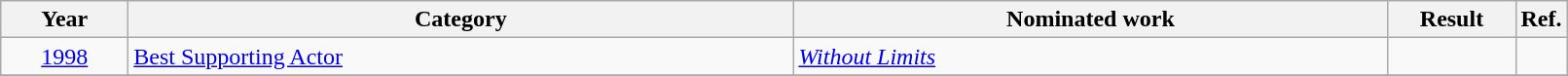<table class=wikitable>
<tr>
<th scope="col" style="width:5em;">Year</th>
<th scope="col" style="width:28em;">Category</th>
<th scope="col" style="width:25em;">Nominated work</th>
<th scope="col" style="width:5em;">Result</th>
<th>Ref.</th>
</tr>
<tr>
<td style="text-align:center;"><a href='#'>1998</a></td>
<td><a href='#'>Best Supporting Actor</a></td>
<td><em><a href='#'>Without Limits</a></em></td>
<td></td>
<td align="center"></td>
</tr>
<tr>
</tr>
</table>
